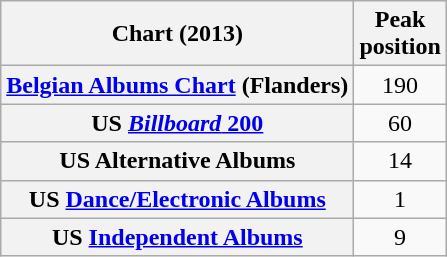<table class="wikitable sortable plainrowheaders" style="text-align:center">
<tr>
<th scope="col">Chart (2013)</th>
<th scope="col">Peak<br>position</th>
</tr>
<tr>
<th scope="row"><a href='#'>Belgian Albums Chart</a> (Flanders)</th>
<td>190</td>
</tr>
<tr>
<th scope="row">US <a href='#'><em>Billboard</em> 200</a></th>
<td>60</td>
</tr>
<tr>
<th scope="row">US Alternative Albums</th>
<td>14</td>
</tr>
<tr>
<th scope="row">US <a href='#'>Dance/Electronic Albums</a></th>
<td>1</td>
</tr>
<tr>
<th scope="row">US <a href='#'>Independent Albums</a></th>
<td>9</td>
</tr>
</table>
